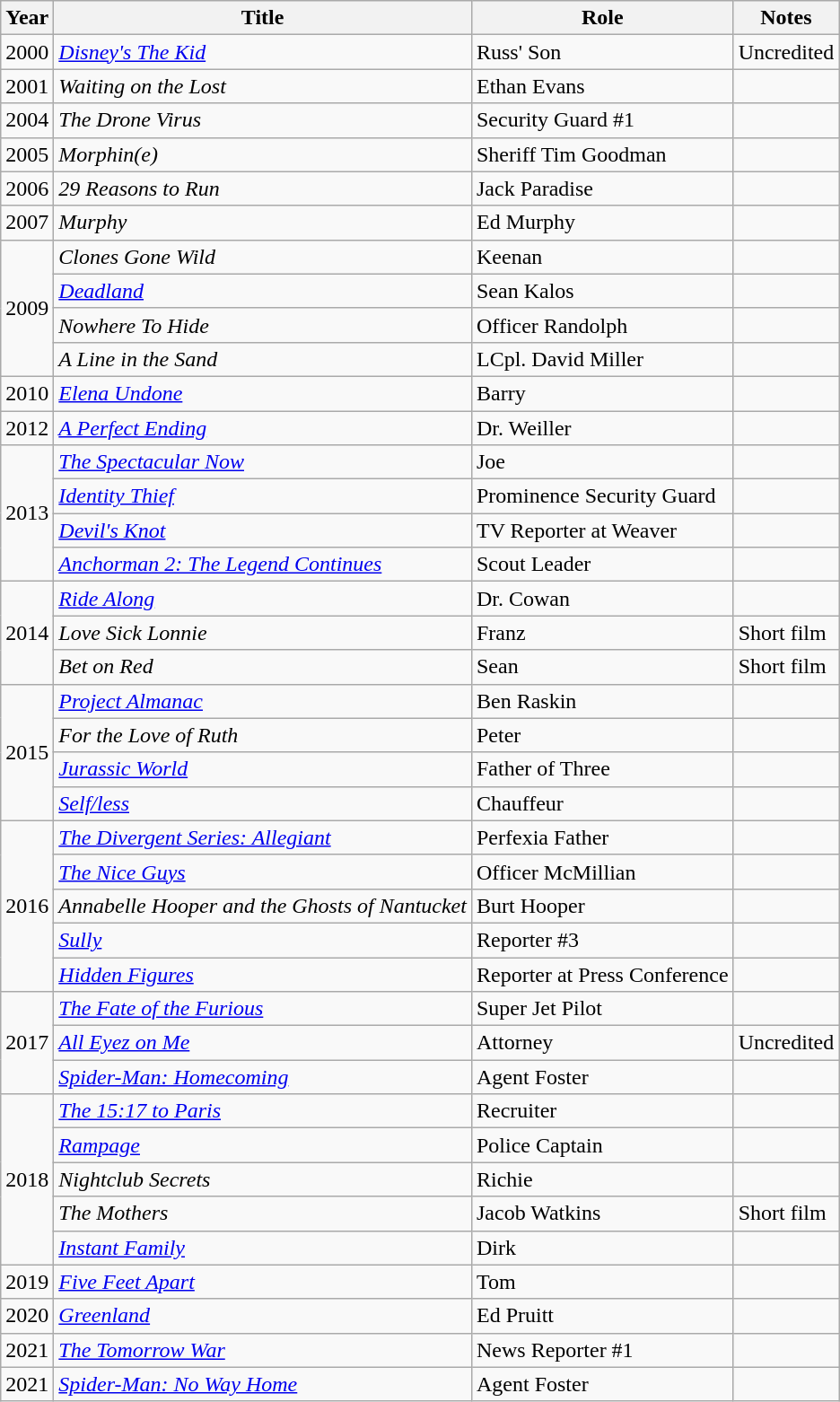<table class="wikitable unsortable">
<tr>
<th>Year</th>
<th>Title</th>
<th>Role</th>
<th>Notes</th>
</tr>
<tr>
<td>2000</td>
<td><em><a href='#'>Disney's The Kid</a></em></td>
<td>Russ' Son</td>
<td>Uncredited</td>
</tr>
<tr>
<td>2001</td>
<td><em>Waiting on the Lost</em></td>
<td>Ethan Evans</td>
<td></td>
</tr>
<tr>
<td>2004</td>
<td><em>The Drone Virus</em></td>
<td>Security Guard #1</td>
<td></td>
</tr>
<tr>
<td>2005</td>
<td><em>Morphin(e)</em></td>
<td>Sheriff Tim Goodman</td>
<td></td>
</tr>
<tr>
<td>2006</td>
<td><em>29 Reasons to Run</em></td>
<td>Jack Paradise</td>
<td></td>
</tr>
<tr>
<td>2007</td>
<td><em>Murphy</em></td>
<td>Ed Murphy</td>
<td></td>
</tr>
<tr>
<td rowspan="4">2009</td>
<td><em>Clones Gone Wild</em></td>
<td>Keenan</td>
<td></td>
</tr>
<tr>
<td><em><a href='#'>Deadland</a></em></td>
<td>Sean Kalos</td>
<td></td>
</tr>
<tr>
<td><em>Nowhere To Hide</em></td>
<td>Officer Randolph</td>
<td></td>
</tr>
<tr>
<td><em>A Line in the Sand</em></td>
<td>LCpl. David Miller</td>
<td></td>
</tr>
<tr>
<td>2010</td>
<td><em><a href='#'>Elena Undone</a></em></td>
<td>Barry</td>
<td></td>
</tr>
<tr>
<td>2012</td>
<td><em><a href='#'>A Perfect Ending</a></em></td>
<td>Dr. Weiller</td>
<td></td>
</tr>
<tr>
<td rowspan="4">2013</td>
<td><em><a href='#'>The Spectacular Now</a></em></td>
<td>Joe</td>
<td></td>
</tr>
<tr>
<td><em><a href='#'>Identity Thief</a></em></td>
<td>Prominence Security Guard</td>
<td></td>
</tr>
<tr>
<td><em><a href='#'>Devil's Knot</a></em></td>
<td>TV Reporter at Weaver</td>
<td></td>
</tr>
<tr>
<td><em><a href='#'>Anchorman 2: The Legend Continues</a></em></td>
<td>Scout Leader</td>
<td></td>
</tr>
<tr>
<td rowspan="3">2014</td>
<td><em><a href='#'>Ride Along</a></em></td>
<td>Dr. Cowan</td>
<td></td>
</tr>
<tr>
<td><em>Love Sick Lonnie</em></td>
<td>Franz</td>
<td>Short film</td>
</tr>
<tr>
<td><em>Bet on Red</em></td>
<td>Sean</td>
<td>Short film</td>
</tr>
<tr>
<td rowspan="4">2015</td>
<td><em><a href='#'>Project Almanac</a></em></td>
<td>Ben Raskin</td>
<td></td>
</tr>
<tr>
<td><em>For the Love of Ruth</em></td>
<td>Peter</td>
<td></td>
</tr>
<tr>
<td><em><a href='#'>Jurassic World</a></em></td>
<td>Father of Three</td>
<td></td>
</tr>
<tr>
<td><em><a href='#'>Self/less</a></em></td>
<td>Chauffeur</td>
<td></td>
</tr>
<tr>
<td rowspan="5">2016</td>
<td><em><a href='#'>The Divergent Series: Allegiant</a></em></td>
<td>Perfexia Father</td>
<td></td>
</tr>
<tr>
<td><em><a href='#'>The Nice Guys</a></em></td>
<td>Officer McMillian</td>
<td></td>
</tr>
<tr>
<td><em>Annabelle Hooper and the Ghosts of Nantucket</em></td>
<td>Burt Hooper</td>
<td></td>
</tr>
<tr>
<td><em><a href='#'>Sully</a></em></td>
<td>Reporter #3</td>
<td></td>
</tr>
<tr>
<td><em><a href='#'>Hidden Figures</a></em></td>
<td>Reporter at Press Conference</td>
<td></td>
</tr>
<tr>
<td rowspan="3">2017</td>
<td><em><a href='#'>The Fate of the Furious</a></em></td>
<td>Super Jet Pilot</td>
<td></td>
</tr>
<tr>
<td><em><a href='#'>All Eyez on Me</a></em></td>
<td>Attorney</td>
<td>Uncredited</td>
</tr>
<tr>
<td><em><a href='#'>Spider-Man: Homecoming</a></em></td>
<td>Agent Foster</td>
<td></td>
</tr>
<tr>
<td rowspan="5">2018</td>
<td><em><a href='#'>The 15:17 to Paris</a></em></td>
<td>Recruiter</td>
<td></td>
</tr>
<tr>
<td><em><a href='#'>Rampage</a></em></td>
<td>Police Captain</td>
<td></td>
</tr>
<tr>
<td><em>Nightclub Secrets</em></td>
<td>Richie</td>
<td></td>
</tr>
<tr>
<td><em>The Mothers </em></td>
<td>Jacob Watkins</td>
<td>Short film</td>
</tr>
<tr>
<td><em><a href='#'>Instant Family</a></em></td>
<td>Dirk</td>
<td></td>
</tr>
<tr>
<td>2019</td>
<td><em><a href='#'>Five Feet Apart</a></em></td>
<td>Tom</td>
<td></td>
</tr>
<tr>
<td>2020</td>
<td><em><a href='#'>Greenland</a></em></td>
<td>Ed Pruitt</td>
<td></td>
</tr>
<tr>
<td>2021</td>
<td><em><a href='#'>The Tomorrow War</a></em></td>
<td>News Reporter #1</td>
<td></td>
</tr>
<tr>
<td>2021</td>
<td><em><a href='#'>Spider-Man: No Way Home</a></em></td>
<td>Agent Foster</td>
<td></td>
</tr>
</table>
